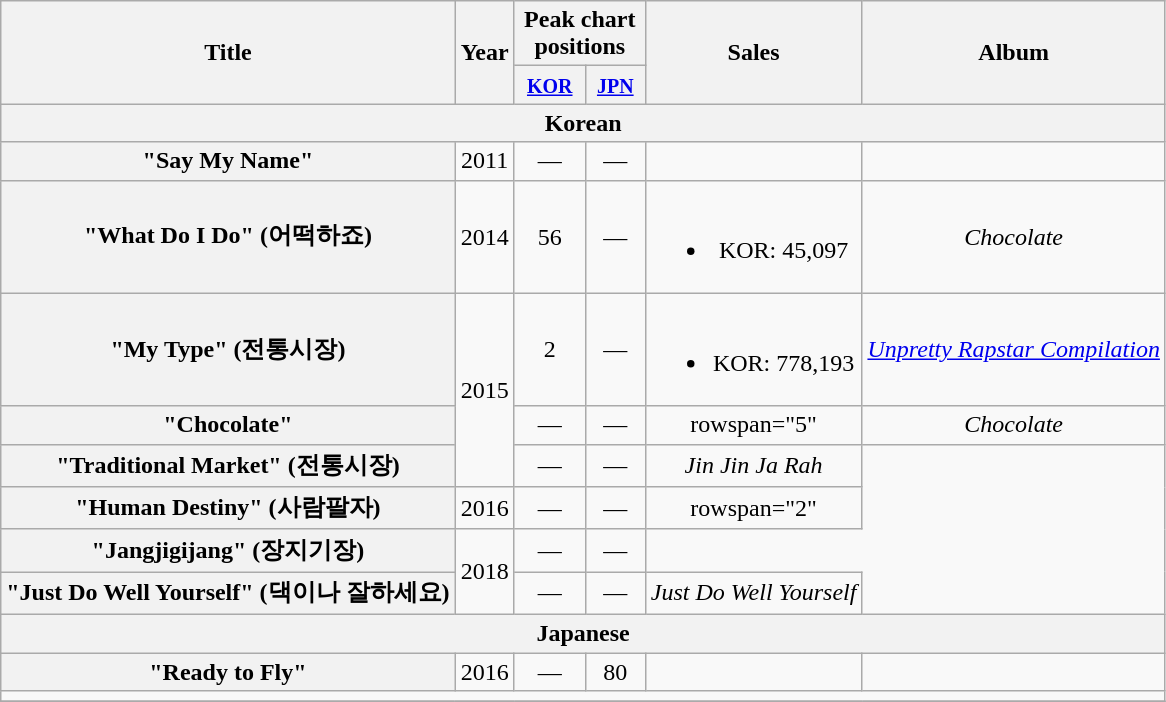<table class="wikitable plainrowheaders" style="text-align:center;">
<tr>
<th rowspan="2" scope="col">Title</th>
<th rowspan="2" scope="col">Year</th>
<th colspan="2" scope="col" style="width:5em;">Peak chart positions</th>
<th rowspan="2" scope="col">Sales</th>
<th rowspan="2" scope="col">Album</th>
</tr>
<tr>
<th><small><a href='#'>KOR</a></small><br></th>
<th><small><a href='#'>JPN</a></small><br></th>
</tr>
<tr>
<th colspan="6" scope="col">Korean</th>
</tr>
<tr>
<th scope="row">"Say My Name"</th>
<td>2011</td>
<td>—</td>
<td>—</td>
<td></td>
<td></td>
</tr>
<tr>
<th scope="row">"What Do I Do" (어떡하죠)</th>
<td>2014</td>
<td>56</td>
<td>—</td>
<td><br><ul><li>KOR: 45,097</li></ul></td>
<td><em>Chocolate</em></td>
</tr>
<tr>
<th scope="row">"My Type" (전통시장)<br></th>
<td rowspan="3">2015</td>
<td>2</td>
<td>—</td>
<td><br><ul><li>KOR: 778,193</li></ul></td>
<td><em><a href='#'>Unpretty Rapstar Compilation</a></em></td>
</tr>
<tr>
<th scope="row">"Chocolate"<br></th>
<td>—</td>
<td>—</td>
<td>rowspan="5" </td>
<td><em>Chocolate</em></td>
</tr>
<tr>
<th scope="row">"Traditional Market" (전통시장)<br></th>
<td>—</td>
<td>—</td>
<td><em>Jin Jin Ja Rah</em></td>
</tr>
<tr>
<th scope="row">"Human Destiny" (사람팔자)<br></th>
<td>2016</td>
<td>—</td>
<td>—</td>
<td>rowspan="2" </td>
</tr>
<tr>
<th scope="row">"Jangjigijang" (장지기장)<br></th>
<td rowspan="2">2018</td>
<td>—</td>
<td>—</td>
</tr>
<tr>
<th scope="row">"Just Do Well Yourself" (댁이나 잘하세요)</th>
<td>—</td>
<td>—</td>
<td><em>Just Do Well Yourself</em></td>
</tr>
<tr>
<th colspan="6">Japanese</th>
</tr>
<tr>
<th scope="row">"Ready to Fly"</th>
<td>2016</td>
<td>—</td>
<td>80</td>
<td></td>
<td></td>
</tr>
<tr>
<td colspan="6"></td>
</tr>
<tr>
</tr>
</table>
